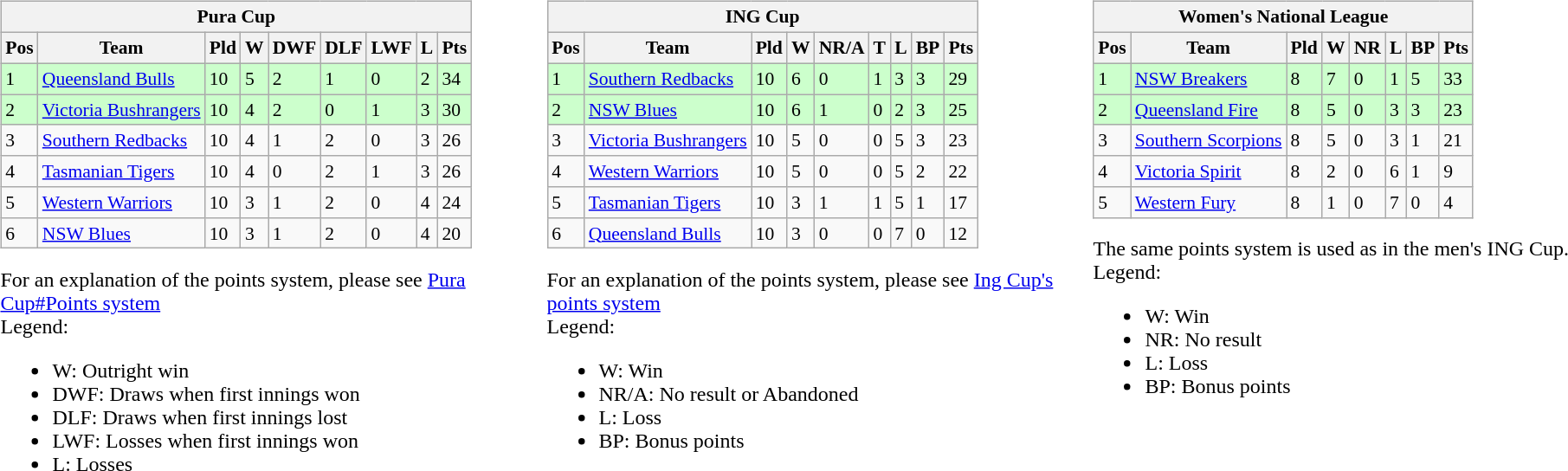<table>
<tr valign="top">
<td style="width:33%;"><br><table class="wikitable" style="font-size: 90%;">
<tr style="background:#efefef;">
<th colspan=9>Pura Cup</th>
</tr>
<tr style="background:#efefef;">
<th>Pos</th>
<th>Team</th>
<th>Pld</th>
<th>W</th>
<th>DWF</th>
<th>DLF</th>
<th>LWF</th>
<th>L</th>
<th>Pts</th>
</tr>
<tr style="background:#cfc;">
<td>1</td>
<td><a href='#'>Queensland Bulls</a></td>
<td>10</td>
<td>5</td>
<td>2</td>
<td>1</td>
<td>0</td>
<td>2</td>
<td>34</td>
</tr>
<tr style="background:#cfc;">
<td>2</td>
<td><a href='#'>Victoria Bushrangers</a></td>
<td>10</td>
<td>4</td>
<td>2</td>
<td>0</td>
<td>1</td>
<td>3</td>
<td>30</td>
</tr>
<tr>
<td>3</td>
<td><a href='#'>Southern Redbacks</a></td>
<td>10</td>
<td>4</td>
<td>1</td>
<td>2</td>
<td>0</td>
<td>3</td>
<td>26</td>
</tr>
<tr>
<td>4</td>
<td><a href='#'>Tasmanian Tigers</a></td>
<td>10</td>
<td>4</td>
<td>0</td>
<td>2</td>
<td>1</td>
<td>3</td>
<td>26</td>
</tr>
<tr>
<td>5</td>
<td><a href='#'>Western Warriors</a></td>
<td>10</td>
<td>3</td>
<td>1</td>
<td>2</td>
<td>0</td>
<td>4</td>
<td>24</td>
</tr>
<tr>
<td>6</td>
<td><a href='#'>NSW Blues</a></td>
<td>10</td>
<td>3</td>
<td>1</td>
<td>2</td>
<td>0</td>
<td>4</td>
<td>20</td>
</tr>
</table>
For an explanation of the points system, please see <a href='#'>Pura Cup#Points system</a><br>Legend:<ul><li>W: Outright win</li><li>DWF: Draws when first innings won</li><li>DLF: Draws when first innings lost</li><li>LWF: Losses when first innings won</li><li>L: Losses</li></ul></td>
<td style="width:33%;"><br><table class="wikitable" style="font-size: 90%;">
<tr style="background:#efefef;">
<th colspan=9>ING Cup</th>
</tr>
<tr style="background:#efefef;">
<th>Pos</th>
<th>Team</th>
<th>Pld</th>
<th>W</th>
<th>NR/A</th>
<th>T</th>
<th>L</th>
<th>BP</th>
<th>Pts</th>
</tr>
<tr style="background:#cfc;">
<td>1</td>
<td><a href='#'>Southern Redbacks</a></td>
<td>10</td>
<td>6</td>
<td>0</td>
<td>1</td>
<td>3</td>
<td>3</td>
<td>29</td>
</tr>
<tr style="background:#cfc;">
<td>2</td>
<td><a href='#'>NSW Blues</a></td>
<td>10</td>
<td>6</td>
<td>1</td>
<td>0</td>
<td>2</td>
<td>3</td>
<td>25</td>
</tr>
<tr>
<td>3</td>
<td><a href='#'>Victoria Bushrangers</a></td>
<td>10</td>
<td>5</td>
<td>0</td>
<td>0</td>
<td>5</td>
<td>3</td>
<td>23</td>
</tr>
<tr>
<td>4</td>
<td><a href='#'>Western Warriors</a></td>
<td>10</td>
<td>5</td>
<td>0</td>
<td>0</td>
<td>5</td>
<td>2</td>
<td>22</td>
</tr>
<tr>
<td>5</td>
<td><a href='#'>Tasmanian Tigers</a></td>
<td>10</td>
<td>3</td>
<td>1</td>
<td>1</td>
<td>5</td>
<td>1</td>
<td>17</td>
</tr>
<tr>
<td>6</td>
<td><a href='#'>Queensland Bulls</a></td>
<td>10</td>
<td>3</td>
<td>0</td>
<td>0</td>
<td>7</td>
<td>0</td>
<td>12</td>
</tr>
</table>
For an explanation of the points system, please see <a href='#'>Ing Cup's points system</a><br>Legend:<ul><li>W: Win</li><li>NR/A: No result or Abandoned</li><li>L: Loss</li><li>BP: Bonus points</li></ul></td>
<td style="width:33%;"><br><table class="wikitable" style="font-size: 90%;">
<tr style="background:#efefef;">
<th colspan=8>Women's National League</th>
</tr>
<tr style="background:#efefef;">
<th>Pos</th>
<th>Team</th>
<th>Pld</th>
<th>W</th>
<th>NR</th>
<th>L</th>
<th>BP</th>
<th>Pts</th>
</tr>
<tr style="background:#cfc;">
<td>1</td>
<td><a href='#'>NSW Breakers</a></td>
<td>8</td>
<td>7</td>
<td>0</td>
<td>1</td>
<td>5</td>
<td>33</td>
</tr>
<tr style="background:#cfc;">
<td>2</td>
<td><a href='#'>Queensland Fire</a></td>
<td>8</td>
<td>5</td>
<td>0</td>
<td>3</td>
<td>3</td>
<td>23</td>
</tr>
<tr>
<td>3</td>
<td><a href='#'>Southern Scorpions</a></td>
<td>8</td>
<td>5</td>
<td>0</td>
<td>3</td>
<td>1</td>
<td>21</td>
</tr>
<tr>
<td>4</td>
<td><a href='#'>Victoria Spirit</a></td>
<td>8</td>
<td>2</td>
<td>0</td>
<td>6</td>
<td>1</td>
<td>9</td>
</tr>
<tr>
<td>5</td>
<td><a href='#'>Western Fury</a></td>
<td>8</td>
<td>1</td>
<td>0</td>
<td>7</td>
<td>0</td>
<td>4</td>
</tr>
</table>
The same points system is used as in the men's ING Cup.<br>Legend:<ul><li>W: Win</li><li>NR: No result</li><li>L: Loss</li><li>BP: Bonus points</li></ul></td>
</tr>
</table>
